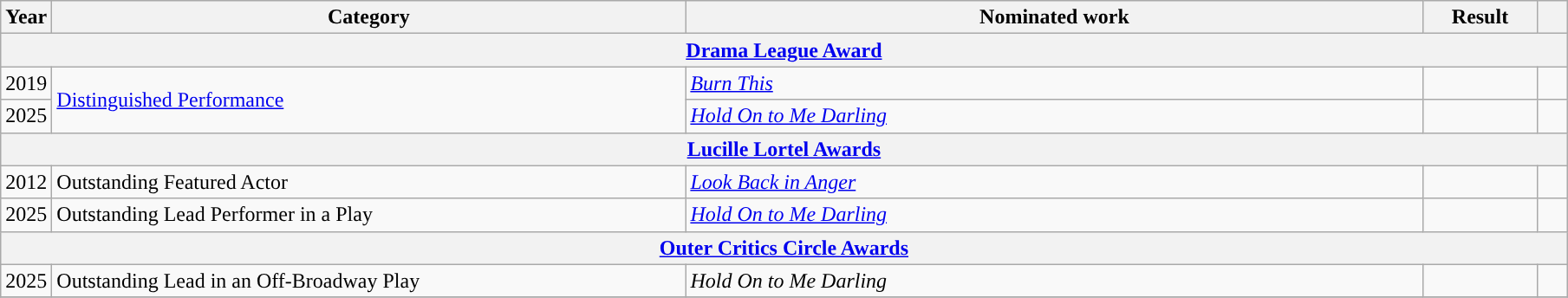<table class="wikitable">
<tr>
<th scope="col" style="width:1em;">Year</th>
<th scope="col" style="width:30em;">Category</th>
<th scope="col" style="width:35em;">Nominated work</th>
<th scope="col" style="width:5em;">Result</th>
<th scope="col" style="width:1em;"></th>
</tr>
<tr>
<th colspan="5"><a href='#'>Drama League Award</a></th>
</tr>
<tr>
<td style="text-align:center;">2019</td>
<td rowspan="2"><a href='#'>Distinguished Performance</a></td>
<td><em><a href='#'>Burn This</a></em></td>
<td></td>
<td style="text-align:center;"></td>
</tr>
<tr>
<td style="text-align:center;">2025</td>
<td><em><a href='#'>Hold On to Me Darling</a></em></td>
<td></td>
<td style="text-align:center;", rowspan=1></td>
</tr>
<tr>
<th colspan="5"><a href='#'>Lucille Lortel Awards</a></th>
</tr>
<tr>
<td style="text-align:center;">2012</td>
<td>Outstanding Featured Actor</td>
<td><em><a href='#'>Look Back in Anger</a></em></td>
<td></td>
<td style="text-align:center;"></td>
</tr>
<tr>
<td style="text-align:center;">2025</td>
<td>Outstanding Lead Performer in a Play</td>
<td><em><a href='#'>Hold On to Me Darling</a></em></td>
<td></td>
<td style="text-align:center;"></td>
</tr>
<tr>
<th colspan=5><a href='#'>Outer Critics Circle Awards</a></th>
</tr>
<tr>
<td style="text-align:center;">2025</td>
<td>Outstanding Lead in an Off-Broadway Play</td>
<td><em>Hold On to Me Darling</em></td>
<td></td>
<td style="text-align:center;", rowspan=1></td>
</tr>
<tr>
</tr>
</table>
